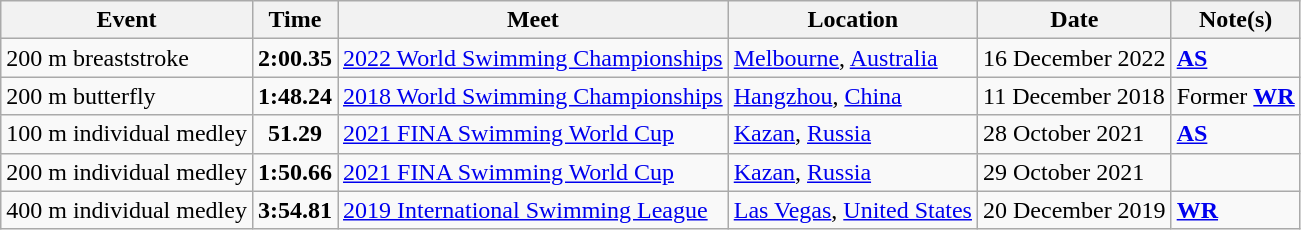<table class="wikitable">
<tr>
<th>Event</th>
<th>Time</th>
<th>Meet</th>
<th>Location</th>
<th>Date</th>
<th>Note(s)</th>
</tr>
<tr>
<td>200 m breaststroke</td>
<td style="text-align:center;"><strong>2:00.35</strong></td>
<td><a href='#'>2022 World Swimming Championships</a></td>
<td><a href='#'>Melbourne</a>, <a href='#'>Australia</a></td>
<td>16 December 2022</td>
<td><strong><a href='#'>AS</a></strong></td>
</tr>
<tr>
<td>200 m butterfly</td>
<td style="text-align:center;"><strong>1:48.24</strong></td>
<td><a href='#'>2018 World Swimming Championships</a></td>
<td><a href='#'>Hangzhou</a>, <a href='#'>China</a></td>
<td>11 December 2018</td>
<td>Former <strong><a href='#'>WR</a></strong></td>
</tr>
<tr>
<td>100 m individual medley</td>
<td style="text-align:center;"><strong>51.29</strong></td>
<td><a href='#'>2021 FINA Swimming World Cup</a></td>
<td><a href='#'>Kazan</a>, <a href='#'>Russia</a></td>
<td>28 October 2021</td>
<td><strong><a href='#'>AS</a></strong></td>
</tr>
<tr>
<td>200 m individual medley</td>
<td style="text-align:center;"><strong>1:50.66</strong></td>
<td><a href='#'>2021 FINA Swimming World Cup</a></td>
<td><a href='#'>Kazan</a>, <a href='#'>Russia</a></td>
<td>29 October 2021</td>
<td></td>
</tr>
<tr>
<td>400 m individual medley</td>
<td style="text-align:center;"><strong>3:54.81</strong></td>
<td><a href='#'>2019 International Swimming League</a></td>
<td><a href='#'>Las Vegas</a>, <a href='#'>United States</a></td>
<td>20 December 2019</td>
<td><strong><a href='#'>WR</a></strong></td>
</tr>
</table>
